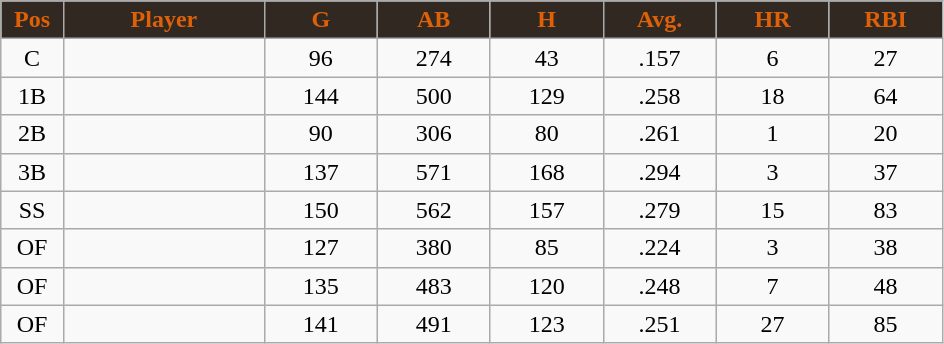<table class="wikitable sortable">
<tr>
<th style="background:#312821;color:#de6108;" width="5%">Pos</th>
<th style="background:#312821;color:#de6108;" width="16%">Player</th>
<th style="background:#312821;color:#de6108;" width="9%">G</th>
<th style="background:#312821;color:#de6108;" width="9%">AB</th>
<th style="background:#312821;color:#de6108;" width="9%">H</th>
<th style="background:#312821;color:#de6108;" width="9%">Avg.</th>
<th style="background:#312821;color:#de6108;" width="9%">HR</th>
<th style="background:#312821;color:#de6108;" width="9%">RBI</th>
</tr>
<tr align="center">
<td>C</td>
<td></td>
<td>96</td>
<td>274</td>
<td>43</td>
<td>.157</td>
<td>6</td>
<td>27</td>
</tr>
<tr align="center">
<td>1B</td>
<td></td>
<td>144</td>
<td>500</td>
<td>129</td>
<td>.258</td>
<td>18</td>
<td>64</td>
</tr>
<tr align="center">
<td>2B</td>
<td></td>
<td>90</td>
<td>306</td>
<td>80</td>
<td>.261</td>
<td>1</td>
<td>20</td>
</tr>
<tr align="center">
<td>3B</td>
<td></td>
<td>137</td>
<td>571</td>
<td>168</td>
<td>.294</td>
<td>3</td>
<td>37</td>
</tr>
<tr align="center">
<td>SS</td>
<td></td>
<td>150</td>
<td>562</td>
<td>157</td>
<td>.279</td>
<td>15</td>
<td>83</td>
</tr>
<tr align="center">
<td>OF</td>
<td></td>
<td>127</td>
<td>380</td>
<td>85</td>
<td>.224</td>
<td>3</td>
<td>38</td>
</tr>
<tr align="center">
<td>OF</td>
<td></td>
<td>135</td>
<td>483</td>
<td>120</td>
<td>.248</td>
<td>7</td>
<td>48</td>
</tr>
<tr align="center">
<td>OF</td>
<td></td>
<td>141</td>
<td>491</td>
<td>123</td>
<td>.251</td>
<td>27</td>
<td>85</td>
</tr>
</table>
